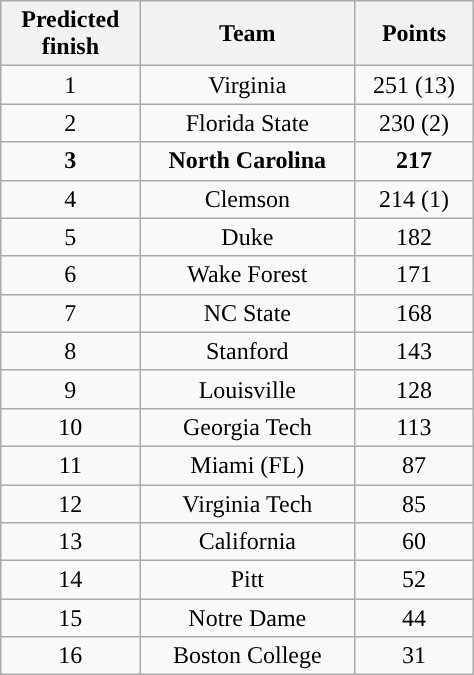<table class="wikitable" style="width: 25%;text-align: center;">
<tr align="center">
<th style=>Predicted<br>finish</th>
<th style=>Team</th>
<th style=>Points</th>
</tr>
<tr align="center">
<td>1</td>
<td>Virginia</td>
<td>251 (13)</td>
</tr>
<tr align="center">
<td>2</td>
<td>Florida State</td>
<td>230 (2)</td>
</tr>
<tr align="center">
<td><strong>3</strong></td>
<td><strong>North Carolina</strong></td>
<td><strong>217</strong></td>
</tr>
<tr align="center">
<td>4</td>
<td>Clemson</td>
<td>214 (1)</td>
</tr>
<tr align="center">
<td>5</td>
<td>Duke</td>
<td>182</td>
</tr>
<tr align="center">
<td>6</td>
<td>Wake Forest</td>
<td>171</td>
</tr>
<tr align="center">
<td>7</td>
<td>NC State</td>
<td>168</td>
</tr>
<tr align="center">
<td>8</td>
<td>Stanford</td>
<td>143</td>
</tr>
<tr align="center">
<td>9</td>
<td>Louisville</td>
<td>128</td>
</tr>
<tr align="center">
<td>10</td>
<td>Georgia Tech</td>
<td>113</td>
</tr>
<tr align="center">
<td>11</td>
<td>Miami (FL)</td>
<td>87</td>
</tr>
<tr align="center">
<td>12</td>
<td>Virginia Tech</td>
<td>85</td>
</tr>
<tr align="center">
<td>13</td>
<td>California</td>
<td>60</td>
</tr>
<tr align="center">
<td>14</td>
<td>Pitt</td>
<td>52</td>
</tr>
<tr align="center">
<td>15</td>
<td>Notre Dame</td>
<td>44</td>
</tr>
<tr align="center">
<td>16</td>
<td>Boston College</td>
<td>31</td>
</tr>
</table>
